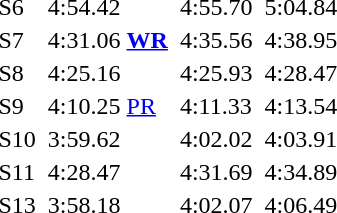<table>
<tr>
<td>S6 <br></td>
<td></td>
<td>4:54.42</td>
<td></td>
<td>4:55.70</td>
<td></td>
<td>5:04.84</td>
</tr>
<tr>
<td>S7 <br></td>
<td></td>
<td>4:31.06 <strong><a href='#'>WR</a></strong></td>
<td></td>
<td>4:35.56</td>
<td></td>
<td>4:38.95</td>
</tr>
<tr>
<td>S8 <br></td>
<td></td>
<td>4:25.16</td>
<td></td>
<td>4:25.93</td>
<td></td>
<td>4:28.47</td>
</tr>
<tr>
<td>S9 <br></td>
<td></td>
<td>4:10.25 <a href='#'>PR</a></td>
<td></td>
<td>4:11.33</td>
<td></td>
<td>4:13.54</td>
</tr>
<tr>
<td>S10 <br></td>
<td></td>
<td>3:59.62</td>
<td></td>
<td>4:02.02</td>
<td></td>
<td>4:03.91</td>
</tr>
<tr>
<td>S11 <br></td>
<td></td>
<td>4:28.47</td>
<td></td>
<td>4:31.69</td>
<td></td>
<td>4:34.89</td>
</tr>
<tr>
<td>S13 <br></td>
<td></td>
<td>3:58.18</td>
<td></td>
<td>4:02.07</td>
<td></td>
<td>4:06.49</td>
</tr>
</table>
